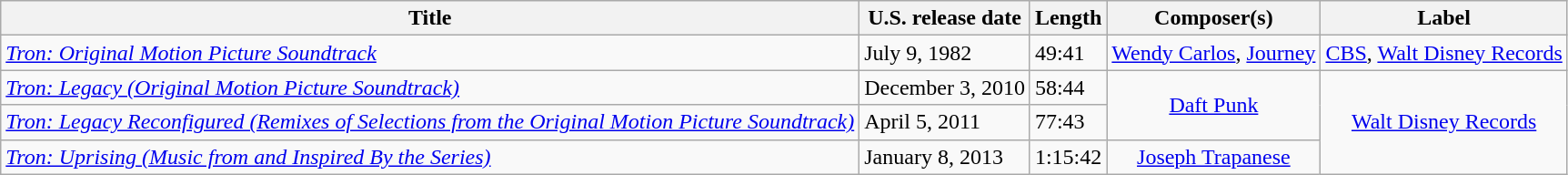<table class="wikitable" style="text-align:center;">
<tr>
<th>Title</th>
<th>U.S. release date</th>
<th>Length</th>
<th>Composer(s)</th>
<th>Label</th>
</tr>
<tr>
<td style="text-align:left"><em><a href='#'>Tron: Original Motion Picture Soundtrack</a></em></td>
<td style="text-align:left">July 9, 1982</td>
<td style="text-align:left">49:41</td>
<td><a href='#'>Wendy Carlos</a>, <a href='#'>Journey</a></td>
<td><a href='#'>CBS</a>, <a href='#'>Walt Disney Records</a></td>
</tr>
<tr>
<td style="text-align:left"><em><a href='#'>Tron: Legacy (Original Motion Picture Soundtrack)</a></em></td>
<td style="text-align:left">December 3, 2010</td>
<td style="text-align:left">58:44</td>
<td rowspan="2"><a href='#'>Daft Punk</a></td>
<td rowspan="3"><a href='#'>Walt Disney Records</a></td>
</tr>
<tr>
<td style="text-align:left"><em><a href='#'>Tron: Legacy Reconfigured (Remixes of Selections from the Original Motion Picture Soundtrack)</a></em></td>
<td style="text-align:left">April 5, 2011</td>
<td style="text-align:left">77:43</td>
</tr>
<tr>
<td style="text-align:left"><em><a href='#'>Tron: Uprising (Music from and Inspired By the Series)</a></em></td>
<td style="text-align:left">January 8, 2013</td>
<td style="text-align:left">1:15:42</td>
<td><a href='#'>Joseph Trapanese</a></td>
</tr>
</table>
